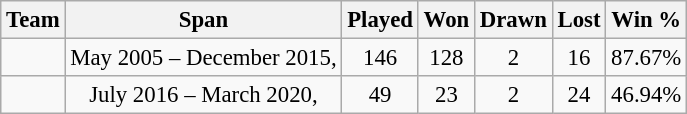<table class="wikitable" style="text-align:center; font-size:95%">
<tr>
<th>Team</th>
<th>Span</th>
<th>Played</th>
<th>Won</th>
<th>Drawn</th>
<th>Lost</th>
<th>Win %</th>
</tr>
<tr>
<td align=left></td>
<td>May 2005 – December 2015, </td>
<td>146</td>
<td>128</td>
<td>2</td>
<td>16</td>
<td>87.67%</td>
</tr>
<tr>
<td align=left></td>
<td>July 2016 – March 2020, </td>
<td>49</td>
<td>23</td>
<td>2</td>
<td>24</td>
<td>46.94%</td>
</tr>
</table>
